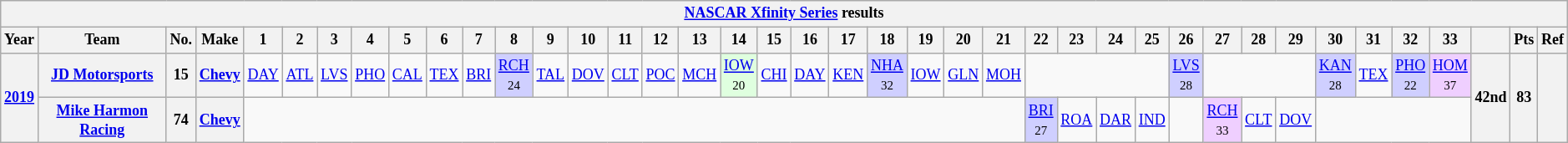<table class="wikitable" style="text-align:center; font-size:75%">
<tr>
<th colspan=42><a href='#'>NASCAR Xfinity Series</a> results</th>
</tr>
<tr>
<th>Year</th>
<th>Team</th>
<th>No.</th>
<th>Make</th>
<th>1</th>
<th>2</th>
<th>3</th>
<th>4</th>
<th>5</th>
<th>6</th>
<th>7</th>
<th>8</th>
<th>9</th>
<th>10</th>
<th>11</th>
<th>12</th>
<th>13</th>
<th>14</th>
<th>15</th>
<th>16</th>
<th>17</th>
<th>18</th>
<th>19</th>
<th>20</th>
<th>21</th>
<th>22</th>
<th>23</th>
<th>24</th>
<th>25</th>
<th>26</th>
<th>27</th>
<th>28</th>
<th>29</th>
<th>30</th>
<th>31</th>
<th>32</th>
<th>33</th>
<th></th>
<th>Pts</th>
<th>Ref</th>
</tr>
<tr>
<th rowspan=2><a href='#'>2019</a></th>
<th><a href='#'>JD Motorsports</a></th>
<th>15</th>
<th><a href='#'>Chevy</a></th>
<td><a href='#'>DAY</a></td>
<td><a href='#'>ATL</a></td>
<td><a href='#'>LVS</a></td>
<td><a href='#'>PHO</a></td>
<td><a href='#'>CAL</a></td>
<td><a href='#'>TEX</a></td>
<td><a href='#'>BRI</a></td>
<td style="background:#CFCFFF;"><a href='#'>RCH</a><br><small>24</small></td>
<td><a href='#'>TAL</a></td>
<td><a href='#'>DOV</a></td>
<td><a href='#'>CLT</a></td>
<td><a href='#'>POC</a></td>
<td><a href='#'>MCH</a></td>
<td style="background:#DFFFDF;"><a href='#'>IOW</a><br><small>20</small></td>
<td><a href='#'>CHI</a></td>
<td><a href='#'>DAY</a></td>
<td><a href='#'>KEN</a></td>
<td style="background:#CFCFFF;"><a href='#'>NHA</a><br><small>32</small></td>
<td><a href='#'>IOW</a></td>
<td><a href='#'>GLN</a></td>
<td><a href='#'>MOH</a></td>
<td colspan=4></td>
<td style="background:#CFCFFF;"><a href='#'>LVS</a><br><small>28</small></td>
<td colspan=3></td>
<td style="background:#CFCFFF;"><a href='#'>KAN</a><br><small>28</small></td>
<td><a href='#'>TEX</a></td>
<td style="background:#CFCFFF;"><a href='#'>PHO</a><br><small>22</small></td>
<td style="background:#EFCFFF;"><a href='#'>HOM</a><br><small>37</small></td>
<th rowspan=2>42nd</th>
<th rowspan=2>83</th>
<th rowspan=2></th>
</tr>
<tr>
<th><a href='#'>Mike Harmon Racing</a></th>
<th>74</th>
<th><a href='#'>Chevy</a></th>
<td colspan=21></td>
<td style="background:#CFCFFF;"><a href='#'>BRI</a><br><small>27</small></td>
<td><a href='#'>ROA</a></td>
<td><a href='#'>DAR</a></td>
<td><a href='#'>IND</a></td>
<td></td>
<td style="background:#EFCFFF;"><a href='#'>RCH</a><br><small>33</small></td>
<td><a href='#'>CLT</a></td>
<td><a href='#'>DOV</a></td>
<td colspan=4></td>
</tr>
</table>
